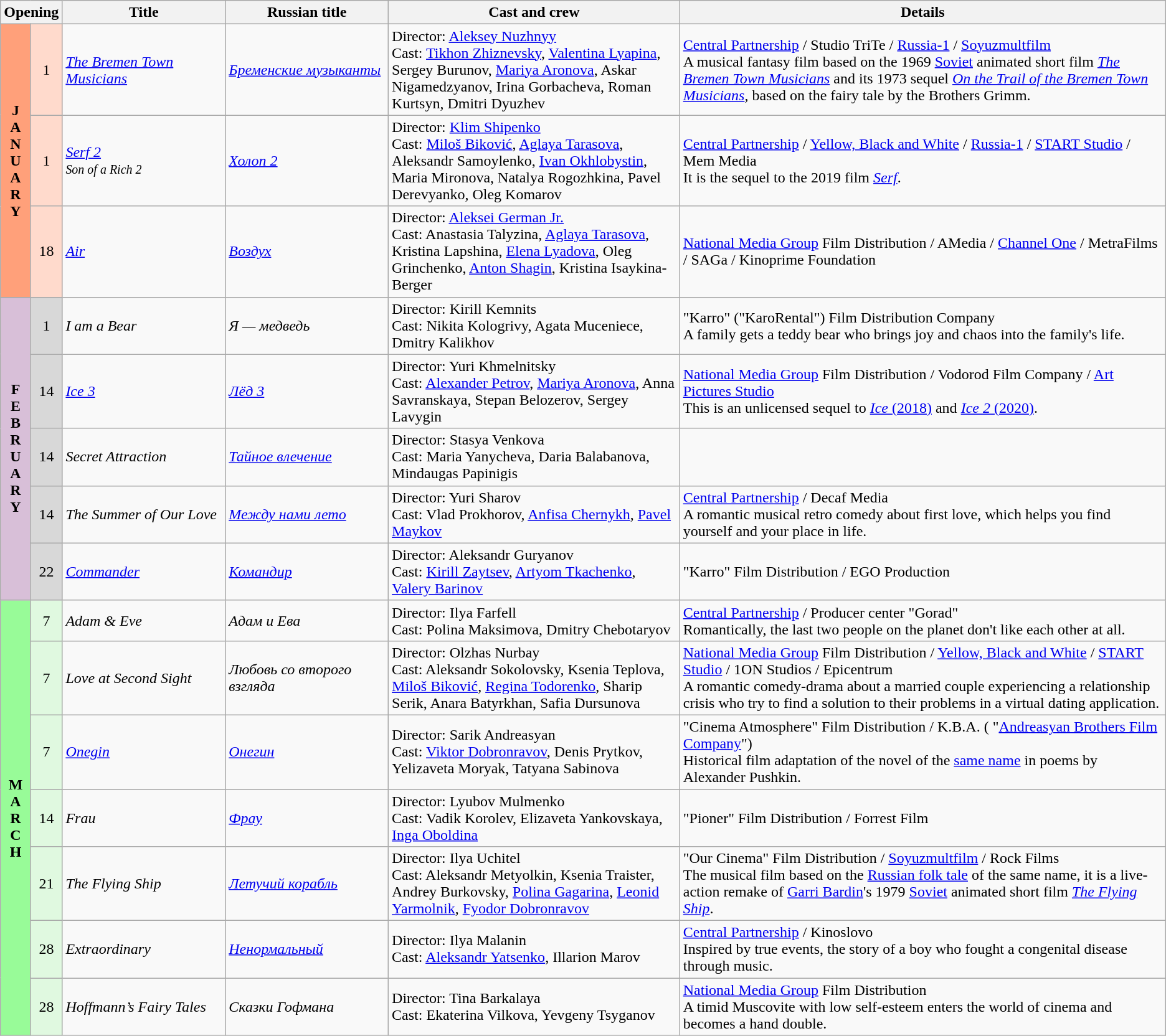<table class="wikitable">
<tr>
<th colspan="2">Opening</th>
<th style="width:14%;">Title</th>
<th style="width:14%;">Russian title</th>
<th style="width:25%;">Cast and crew</th>
<th>Details</th>
</tr>
<tr>
<th rowspan="3" align="center" style="background:#ffa07a; textcolor:#000;">J<br>A<br>N<br>U<br>A<br>R<br>Y</th>
<td align="center" style="background:#ffdacc;">1</td>
<td><em><a href='#'>The Bremen Town Musicians</a></em></td>
<td><em><a href='#'>Бременские музыканты</a></em></td>
<td>Director: <a href='#'>Aleksey Nuzhnyy</a> <br> Cast: <a href='#'>Tikhon Zhiznevsky</a>, <a href='#'>Valentina Lyapina</a>, Sergey Burunov, <a href='#'>Mariya Aronova</a>, Askar Nigamedzyanov, Irina Gorbacheva, Roman Kurtsyn, Dmitri Dyuzhev</td>
<td><a href='#'>Central Partnership</a> / Studio TriTe / <a href='#'>Russia-1</a> / <a href='#'>Soyuzmultfilm</a> <br> A musical fantasy film based on the 1969 <a href='#'>Soviet</a> animated short film <em><a href='#'>The Bremen Town Musicians</a></em> and its 1973 sequel <em><a href='#'>On the Trail of the Bremen Town Musicians</a></em>, based on the fairy tale by the Brothers Grimm.</td>
</tr>
<tr>
<td align="center" style="background:#ffdacc;">1</td>
<td><em><a href='#'>Serf 2</a></em> <br> <small><em>Son of a Rich 2</em></small></td>
<td><em><a href='#'>Холоп 2</a></em></td>
<td>Director: <a href='#'>Klim Shipenko</a> <br> Cast: <a href='#'>Miloš Biković</a>, <a href='#'>Aglaya Tarasova</a>, Aleksandr Samoylenko, <a href='#'>Ivan Okhlobystin</a>, Maria Mironova, Natalya Rogozhkina, Pavel Derevyanko, Oleg Komarov</td>
<td><a href='#'>Central Partnership</a> / <a href='#'>Yellow, Black and White</a> / <a href='#'>Russia-1</a> / <a href='#'>START Studio</a> / Mem Media <br> It is the sequel to the 2019 film <em><a href='#'>Serf</a></em>.</td>
</tr>
<tr>
<td align="center" style="background:#ffdacc;">18</td>
<td><em><a href='#'>Air</a></em></td>
<td><em><a href='#'>Воздух</a></em></td>
<td>Director: <a href='#'>Aleksei German Jr.</a> <br> Cast: Anastasia Talyzina, <a href='#'>Aglaya Tarasova</a>, Kristina Lapshina, <a href='#'>Elena Lyadova</a>, Oleg Grinchenko, <a href='#'>Anton Shagin</a>, Kristina Isaykina-Berger</td>
<td><a href='#'>National Media Group</a> Film Distribution / AMedia / <a href='#'>Channel One</a>  / MetraFilms / SAGa / Kinoprime Foundation</td>
</tr>
<tr>
<th rowspan="5" align="center" style="background:thistle; textcolor:#000;">F<br>E<br>B<br>R<br>U<br>A<br>R<br>Y</th>
<td align="center" style="background:#d8d8d8;">1</td>
<td><em>I am a Bear</em></td>
<td><em>Я — медведь</em></td>
<td>Director: Kirill Kemnits <br> Cast: Nikita Kologrivy, Agata Muceniece, Dmitry Kalikhov</td>
<td>"Karro" ("KaroRental") Film Distribution Company <br> A family gets a teddy bear who brings joy and chaos into the family's life.</td>
</tr>
<tr>
<td align="center" style="background:#d8d8d8;">14</td>
<td><em><a href='#'>Ice 3</a></em></td>
<td><em><a href='#'>Лёд 3</a></em></td>
<td>Director: Yuri Khmelnitsky <br> Cast: <a href='#'>Alexander Petrov</a>, <a href='#'>Mariya Aronova</a>, Anna Savranskaya, Stepan Belozerov, Sergey Lavygin</td>
<td><a href='#'>National Media Group</a> Film Distribution / Vodorod Film Company / <a href='#'>Art Pictures Studio</a> <br> This is an unlicensed sequel to  <a href='#'><em>Ice</em> (2018)</a> and <a href='#'><em>Ice 2</em> (2020)</a>.</td>
</tr>
<tr>
<td align="center" style="background:#d8d8d8;">14</td>
<td><em>Secret Attraction</em></td>
<td><em><a href='#'>Тайное влечение</a></em></td>
<td>Director: Stasya Venkova <br> Cast: Maria Yanycheva, Daria Balabanova, Mindaugas Papinigis</td>
<td></td>
</tr>
<tr>
<td align="center" style="background:#d8d8d8;">14</td>
<td><em>The Summer of Our Love</em></td>
<td><em><a href='#'>Между нами лето</a></em></td>
<td>Director: Yuri Sharov <br> Cast: Vlad Prokhorov, <a href='#'>Anfisa Chernykh</a>, <a href='#'>Pavel Maykov</a></td>
<td><a href='#'>Central Partnership</a> / Decaf Media <br> A romantic musical retro comedy about first love, which helps you find yourself and your place in life.</td>
</tr>
<tr>
<td align="center" style="background:#d8d8d8;">22</td>
<td><em><a href='#'>Commander</a></em></td>
<td><em><a href='#'>Командир</a></em></td>
<td>Director: Aleksandr Guryanov <br> Cast: <a href='#'>Kirill Zaytsev</a>, <a href='#'>Artyom Tkachenko</a>, <a href='#'>Valery Barinov</a></td>
<td>"Karro" Film Distribution / EGO Production</td>
</tr>
<tr>
<th rowspan="7" align="center" style="background:#98fb98; textcolor:#000;">M<br>A<br>R<br>C<br>H</th>
<td align="center" style="background:#e0f9e0;">7</td>
<td><em>Adam & Eve</em></td>
<td><em>Адам и Ева</em></td>
<td>Director: Ilya Farfell <br> Cast: Polina Maksimova, Dmitry Chebotaryov</td>
<td><a href='#'>Central Partnership</a> / Producer center "Gorad" <br> Romantically, the last two people on the planet don't like each other at all.</td>
</tr>
<tr>
<td align="center" style="background:#e0f9e0;">7</td>
<td><em>Love at Second Sight</em></td>
<td><em>Любовь со второго взгляда</em></td>
<td>Director: Olzhas Nurbay <br> Cast: Aleksandr Sokolovsky, Ksenia Teplova, <a href='#'>Miloš Biković</a>, <a href='#'>Regina Todorenko</a>, Sharip Serik, Anara Batyrkhan, Safia Dursunova</td>
<td><a href='#'>National Media Group</a> Film Distribution / <a href='#'>Yellow, Black and White</a> / <a href='#'>START Studio</a> / 1ON Studios / Epicentrum <br> A romantic comedy-drama about a married couple experiencing a relationship crisis who try to find a solution to their problems in a virtual dating application.</td>
</tr>
<tr>
<td align="center" style="background:#e0f9e0;">7</td>
<td><em><a href='#'>Onegin</a></em></td>
<td><em><a href='#'>Онегин</a></em></td>
<td>Director: Sarik Andreasyan <br> Cast: <a href='#'>Viktor Dobronravov</a>, Denis Prytkov, Yelizaveta Moryak, Tatyana Sabinova</td>
<td>"Cinema Atmosphere" Film Distribution / K.B.A. ( "<a href='#'>Andreasyan Brothers Film Company</a>") <br> Historical film adaptation of the novel of the <a href='#'>same name</a> in poems by Alexander Pushkin.</td>
</tr>
<tr>
<td align="center" style="background:#e0f9e0;">14</td>
<td><em>Frau</em></td>
<td><em><a href='#'>Фрау</a></em></td>
<td>Director: Lyubov Mulmenko <br> Cast: Vadik Korolev, Elizaveta Yankovskaya, <a href='#'>Inga Oboldina</a></td>
<td>"Pioner" Film Distribution / Forrest Film</td>
</tr>
<tr>
<td align="center" style="background:#e0f9e0;">21</td>
<td><em>The Flying Ship</em></td>
<td><em><a href='#'>Летучий корабль</a></em></td>
<td>Director: Ilya Uchitel <br> Cast: Aleksandr Metyolkin, Ksenia Traister, Andrey Burkovsky, <a href='#'>Polina Gagarina</a>, <a href='#'>Leonid Yarmolnik</a>, <a href='#'>Fyodor Dobronravov</a></td>
<td>"Our Cinema" Film Distribution / <a href='#'>Soyuzmultfilm</a> / Rock Films <br> The musical film based on the <a href='#'>Russian folk tale</a> of the same name, it is a live-action remake of <a href='#'>Garri Bardin</a>'s 1979 <a href='#'>Soviet</a> animated short film <em><a href='#'>The Flying Ship</a></em>.</td>
</tr>
<tr>
<td align="center" style="background:#e0f9e0;">28</td>
<td><em>Extraordinary</em></td>
<td><em><a href='#'>Ненормальный</a></em></td>
<td>Director: Ilya Malanin <br> Cast: <a href='#'>Aleksandr Yatsenko</a>, Illarion Marov</td>
<td><a href='#'>Central Partnership</a> / Kinoslovo <br> Inspired by true events, the story of a boy who fought a congenital disease through music.</td>
</tr>
<tr>
<td align="center" style="background:#e0f9e0;">28</td>
<td><em>Hoffmann’s Fairy Tales</em></td>
<td><em>Сказки Гофмана</em></td>
<td>Director: Tina Barkalaya <br> Cast: Ekaterina Vilkova, Yevgeny Tsyganov</td>
<td><a href='#'>National Media Group</a> Film Distribution <br> A timid Muscovite with low self-esteem enters the world of cinema and becomes a hand double.</td>
</tr>
</table>
